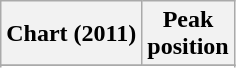<table class="wikitable sortable plainrowheaders">
<tr>
<th>Chart (2011)</th>
<th>Peak<br>position</th>
</tr>
<tr>
</tr>
<tr>
</tr>
</table>
